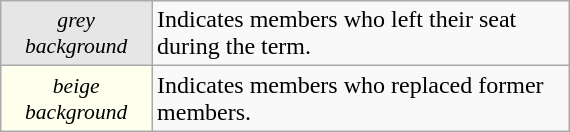<table class="wikitable" style="width: 380px;">
<tr>
<td style="font-size: 90%; text-align: center; background: #E6E6E6;"><em>grey background</em></td>
<td>Indicates members who left their seat during the term.</td>
</tr>
<tr>
<td style="font-size: 90%; text-align: center; background: #FFE;"><em>beige background</em></td>
<td>Indicates members who replaced former members.</td>
</tr>
</table>
